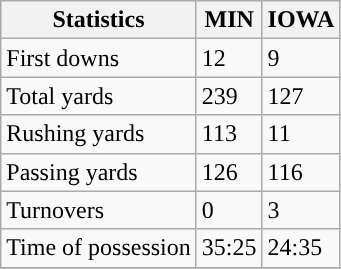<table class="wikitable">
<tr>
<th>Statistics</th>
<th>MIN</th>
<th>IOWA</th>
</tr>
<tr>
<td>First downs</td>
<td>12</td>
<td>9</td>
</tr>
<tr>
<td>Total yards</td>
<td>239</td>
<td>127</td>
</tr>
<tr>
<td>Rushing yards</td>
<td>113</td>
<td>11</td>
</tr>
<tr>
<td>Passing yards</td>
<td>126</td>
<td>116</td>
</tr>
<tr>
<td>Turnovers</td>
<td>0</td>
<td>3</td>
</tr>
<tr>
<td>Time of possession</td>
<td>35:25</td>
<td>24:35</td>
</tr>
<tr>
</tr>
</table>
